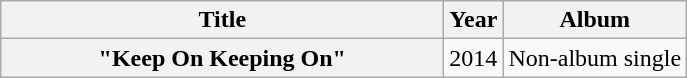<table class="wikitable plainrowheaders" style="text-align:center;">
<tr>
<th scope="col" style="width:18em;">Title</th>
<th scope="col" style="width:1em;">Year</th>
<th scope="col">Album</th>
</tr>
<tr>
<th scope="row">"Keep On Keeping On"<br></th>
<td>2014</td>
<td>Non-album single</td>
</tr>
</table>
